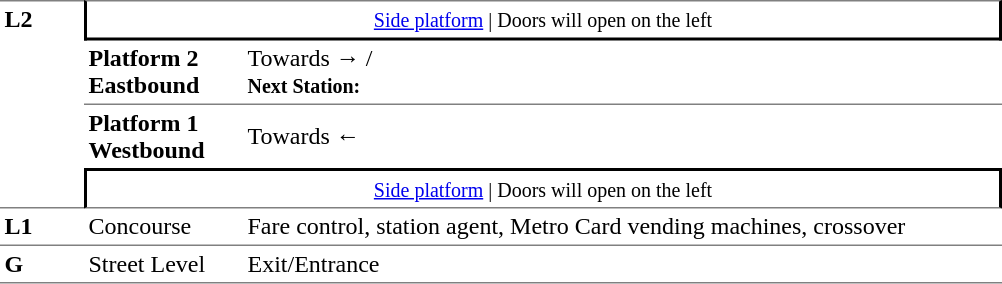<table table border=0 cellspacing=0 cellpadding=3>
<tr>
<td style="border-top:solid 1px grey;border-bottom:solid 1px grey;" width=50 rowspan=4 valign=top><strong>L2</strong></td>
<td style="border-top:solid 1px grey;border-right:solid 2px black;border-left:solid 2px black;border-bottom:solid 2px black;text-align:center;" colspan=2><small><a href='#'>Side platform</a> | Doors will open on the left </small></td>
</tr>
<tr>
<td style="border-bottom:solid 1px grey;" width=100><span><strong>Platform 2</strong><br><strong>Eastbound</strong></span></td>
<td style="border-bottom:solid 1px grey;" width=500>Towards →  / <br><small><strong>Next Station:</strong> </small></td>
</tr>
<tr>
<td><span><strong>Platform 1</strong><br><strong>Westbound</strong></span></td>
<td>Towards ← </td>
</tr>
<tr>
<td style="border-top:solid 2px black;border-right:solid 2px black;border-left:solid 2px black;border-bottom:solid 1px grey;text-align:center;" colspan=2><small><a href='#'>Side platform</a> | Doors will open on the left </small></td>
</tr>
<tr>
<td valign=top><strong>L1</strong></td>
<td valign=top>Concourse</td>
<td valign=top>Fare control, station agent, Metro Card vending machines, crossover</td>
</tr>
<tr>
<td style="border-bottom:solid 1px grey;border-top:solid 1px grey;" width=50 valign=top><strong>G</strong></td>
<td style="border-top:solid 1px grey;border-bottom:solid 1px grey;" width=100 valign=top>Street Level</td>
<td style="border-top:solid 1px grey;border-bottom:solid 1px grey;" width=500 valign=top>Exit/Entrance</td>
</tr>
</table>
